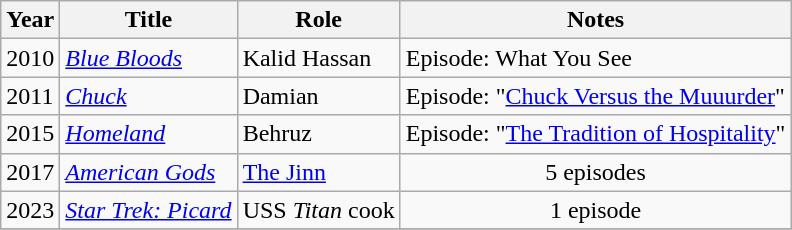<table class="wikitable sortable">
<tr>
<th>Year</th>
<th>Title</th>
<th>Role</th>
<th>Notes</th>
</tr>
<tr>
<td>2010</td>
<td><em><a href='#'>Blue Bloods</a></em></td>
<td>Kalid Hassan</td>
<td>Episode: What You See</td>
</tr>
<tr>
<td>2011</td>
<td><em><a href='#'>Chuck</a></em></td>
<td>Damian</td>
<td>Episode: "<a href='#'>Chuck Versus the Muuurder</a>"</td>
</tr>
<tr>
<td>2015</td>
<td><em><a href='#'>Homeland</a></em></td>
<td>Behruz</td>
<td>Episode: "<a href='#'>The Tradition of Hospitality</a>"</td>
</tr>
<tr>
<td>2017</td>
<td><em><a href='#'>American Gods</a></em></td>
<td><a href='#'>The Jinn</a></td>
<td align=center>5 episodes</td>
</tr>
<tr>
<td>2023</td>
<td><em><a href='#'>Star Trek: Picard</a></em></td>
<td>USS <em>Titan</em> cook</td>
<td align=center>1 episode</td>
</tr>
<tr>
</tr>
</table>
